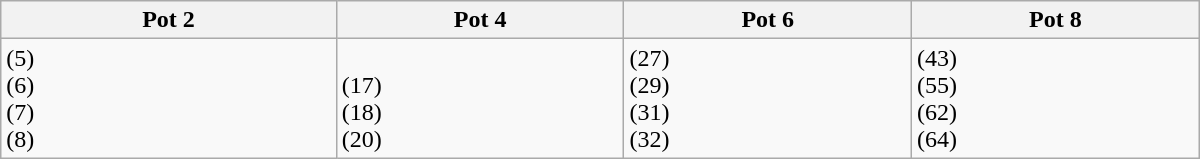<table class=wikitable width=800>
<tr>
<th width=28%>Pot 2</th>
<th width=24%>Pot 4</th>
<th width=24%>Pot 6</th>
<th width=24%>Pot 8</th>
</tr>
<tr valign=top>
<td> (5)<br> (6)<br> (7) <br> (8)</td>
<td><br> (17)<br> (18)<br> (20)</td>
<td> (27)<br> (29)<br> (31)<br> (32)</td>
<td> (43)<br> (55)<br> (62)<br> (64)</td>
</tr>
</table>
